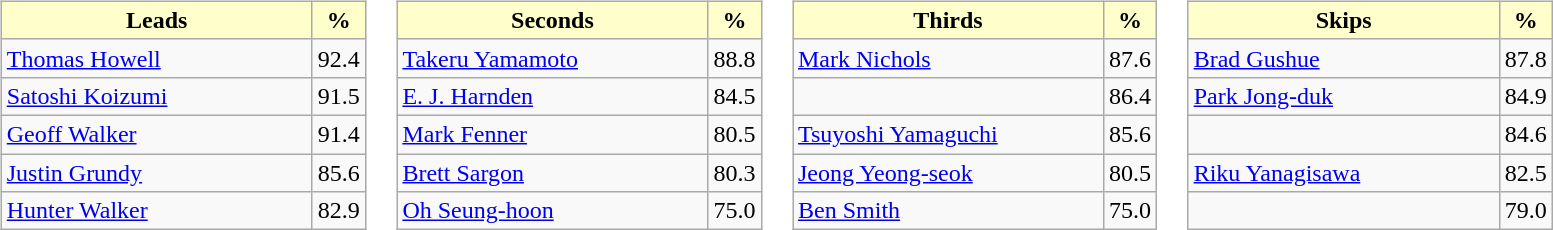<table>
<tr>
<td valign=top><br><table class="wikitable">
<tr>
<th style="background:#ffc; width:200px;">Leads</th>
<th style="background:#ffc;">%</th>
</tr>
<tr>
<td> <a href='#'>Thomas Howell</a></td>
<td>92.4</td>
</tr>
<tr>
<td> <a href='#'>Satoshi Koizumi</a></td>
<td>91.5</td>
</tr>
<tr>
<td> <a href='#'>Geoff Walker</a></td>
<td>91.4</td>
</tr>
<tr>
<td> <a href='#'>Justin Grundy</a></td>
<td>85.6</td>
</tr>
<tr>
<td> <a href='#'>Hunter Walker</a></td>
<td>82.9</td>
</tr>
</table>
</td>
<td valign=top><br><table class="wikitable">
<tr>
<th style="background:#ffc; width:200px;">Seconds</th>
<th style="background:#ffc;">%</th>
</tr>
<tr>
<td> <a href='#'>Takeru Yamamoto</a></td>
<td>88.8</td>
</tr>
<tr>
<td> <a href='#'>E. J. Harnden</a></td>
<td>84.5</td>
</tr>
<tr>
<td> <a href='#'>Mark Fenner</a></td>
<td>80.5</td>
</tr>
<tr>
<td> <a href='#'>Brett Sargon</a></td>
<td>80.3</td>
</tr>
<tr>
<td> <a href='#'>Oh Seung-hoon</a></td>
<td>75.0</td>
</tr>
</table>
</td>
<td valign=top><br><table class="wikitable">
<tr>
<th style="background:#ffc; width:200px;">Thirds</th>
<th style="background:#ffc;">%</th>
</tr>
<tr>
<td> <a href='#'>Mark Nichols</a></td>
<td>87.6</td>
</tr>
<tr>
<td></td>
<td>86.4</td>
</tr>
<tr>
<td> <a href='#'>Tsuyoshi Yamaguchi</a></td>
<td>85.6</td>
</tr>
<tr>
<td> <a href='#'>Jeong Yeong-seok</a></td>
<td>80.5</td>
</tr>
<tr>
<td> <a href='#'>Ben Smith</a></td>
<td>75.0</td>
</tr>
</table>
</td>
<td valign=top><br><table class="wikitable">
<tr>
<th style="background:#ffc; width:200px;">Skips</th>
<th style="background:#ffc;">%</th>
</tr>
<tr>
<td> <a href='#'>Brad Gushue</a></td>
<td>87.8</td>
</tr>
<tr>
<td> <a href='#'>Park Jong-duk</a></td>
<td>84.9</td>
</tr>
<tr>
<td></td>
<td>84.6</td>
</tr>
<tr>
<td> <a href='#'>Riku Yanagisawa</a></td>
<td>82.5</td>
</tr>
<tr>
<td></td>
<td>79.0</td>
</tr>
</table>
</td>
</tr>
</table>
